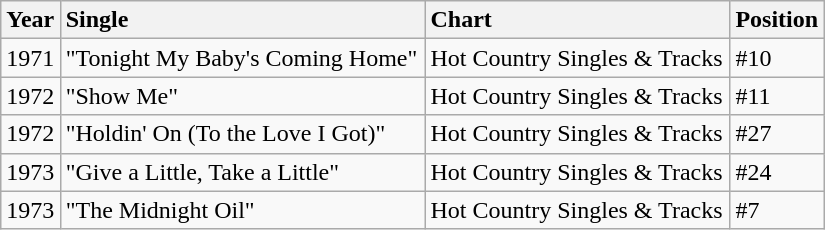<table class="wikitable" style="margin-top: 0" width="550px">
<tr>
<th style="text-align: left">Year</th>
<th style="text-align: left">Single</th>
<th style="text-align: left">Chart</th>
<th style="text-align: left">Position</th>
</tr>
<tr>
<td>1971</td>
<td>"Tonight My Baby's Coming Home"</td>
<td>Hot Country Singles & Tracks</td>
<td>#10</td>
</tr>
<tr>
<td>1972</td>
<td>"Show Me"</td>
<td>Hot Country Singles & Tracks</td>
<td>#11</td>
</tr>
<tr>
<td>1972</td>
<td>"Holdin' On (To the Love I Got)"</td>
<td>Hot Country Singles & Tracks</td>
<td>#27</td>
</tr>
<tr>
<td>1973</td>
<td>"Give a Little, Take a Little"</td>
<td>Hot Country Singles & Tracks</td>
<td>#24</td>
</tr>
<tr>
<td>1973</td>
<td>"The Midnight Oil"</td>
<td>Hot Country Singles & Tracks</td>
<td>#7</td>
</tr>
</table>
